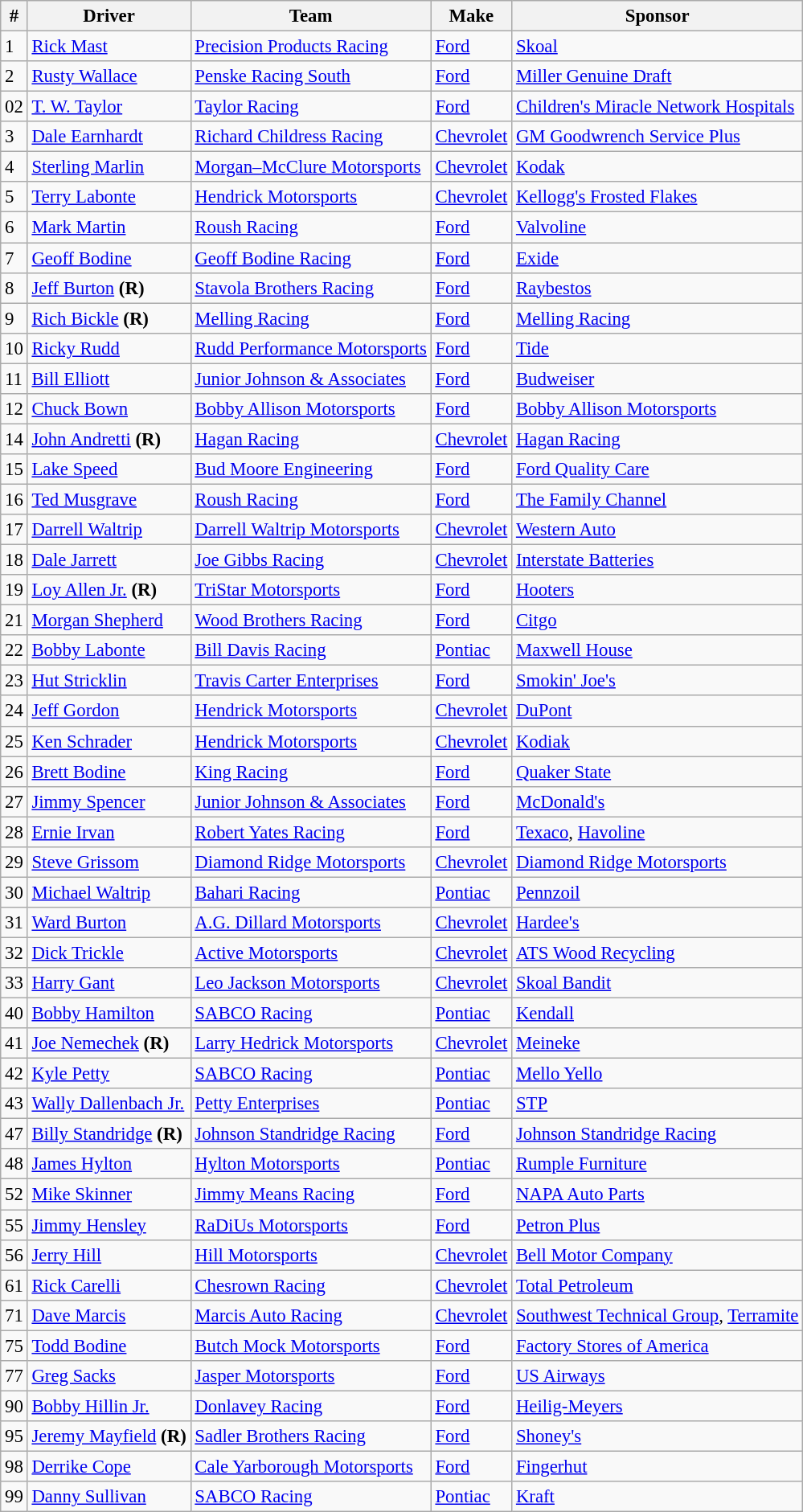<table class="wikitable" style="font-size:95%">
<tr>
<th>#</th>
<th>Driver</th>
<th>Team</th>
<th>Make</th>
<th>Sponsor</th>
</tr>
<tr>
<td>1</td>
<td><a href='#'>Rick Mast</a></td>
<td><a href='#'>Precision Products Racing</a></td>
<td><a href='#'>Ford</a></td>
<td><a href='#'>Skoal</a></td>
</tr>
<tr>
<td>2</td>
<td><a href='#'>Rusty Wallace</a></td>
<td><a href='#'>Penske Racing South</a></td>
<td><a href='#'>Ford</a></td>
<td><a href='#'>Miller Genuine Draft</a></td>
</tr>
<tr>
<td>02</td>
<td><a href='#'>T. W. Taylor</a></td>
<td><a href='#'>Taylor Racing</a></td>
<td><a href='#'>Ford</a></td>
<td><a href='#'>Children's Miracle Network Hospitals</a></td>
</tr>
<tr>
<td>3</td>
<td><a href='#'>Dale Earnhardt</a></td>
<td><a href='#'>Richard Childress Racing</a></td>
<td><a href='#'>Chevrolet</a></td>
<td><a href='#'>GM Goodwrench Service Plus</a></td>
</tr>
<tr>
<td>4</td>
<td><a href='#'>Sterling Marlin</a></td>
<td><a href='#'>Morgan–McClure Motorsports</a></td>
<td><a href='#'>Chevrolet</a></td>
<td><a href='#'>Kodak</a></td>
</tr>
<tr>
<td>5</td>
<td><a href='#'>Terry Labonte</a></td>
<td><a href='#'>Hendrick Motorsports</a></td>
<td><a href='#'>Chevrolet</a></td>
<td><a href='#'>Kellogg's Frosted Flakes</a></td>
</tr>
<tr>
<td>6</td>
<td><a href='#'>Mark Martin</a></td>
<td><a href='#'>Roush Racing</a></td>
<td><a href='#'>Ford</a></td>
<td><a href='#'>Valvoline</a></td>
</tr>
<tr>
<td>7</td>
<td><a href='#'>Geoff Bodine</a></td>
<td><a href='#'>Geoff Bodine Racing</a></td>
<td><a href='#'>Ford</a></td>
<td><a href='#'>Exide</a></td>
</tr>
<tr>
<td>8</td>
<td><a href='#'>Jeff Burton</a> <strong>(R)</strong></td>
<td><a href='#'>Stavola Brothers Racing</a></td>
<td><a href='#'>Ford</a></td>
<td><a href='#'>Raybestos</a></td>
</tr>
<tr>
<td>9</td>
<td><a href='#'>Rich Bickle</a> <strong>(R)</strong></td>
<td><a href='#'>Melling Racing</a></td>
<td><a href='#'>Ford</a></td>
<td><a href='#'>Melling Racing</a></td>
</tr>
<tr>
<td>10</td>
<td><a href='#'>Ricky Rudd</a></td>
<td><a href='#'>Rudd Performance Motorsports</a></td>
<td><a href='#'>Ford</a></td>
<td><a href='#'>Tide</a></td>
</tr>
<tr>
<td>11</td>
<td><a href='#'>Bill Elliott</a></td>
<td><a href='#'>Junior Johnson & Associates</a></td>
<td><a href='#'>Ford</a></td>
<td><a href='#'>Budweiser</a></td>
</tr>
<tr>
<td>12</td>
<td><a href='#'>Chuck Bown</a></td>
<td><a href='#'>Bobby Allison Motorsports</a></td>
<td><a href='#'>Ford</a></td>
<td><a href='#'>Bobby Allison Motorsports</a></td>
</tr>
<tr>
<td>14</td>
<td><a href='#'>John Andretti</a> <strong>(R)</strong></td>
<td><a href='#'>Hagan Racing</a></td>
<td><a href='#'>Chevrolet</a></td>
<td><a href='#'>Hagan Racing</a></td>
</tr>
<tr>
<td>15</td>
<td><a href='#'>Lake Speed</a></td>
<td><a href='#'>Bud Moore Engineering</a></td>
<td><a href='#'>Ford</a></td>
<td><a href='#'>Ford Quality Care</a></td>
</tr>
<tr>
<td>16</td>
<td><a href='#'>Ted Musgrave</a></td>
<td><a href='#'>Roush Racing</a></td>
<td><a href='#'>Ford</a></td>
<td><a href='#'>The Family Channel</a></td>
</tr>
<tr>
<td>17</td>
<td><a href='#'>Darrell Waltrip</a></td>
<td><a href='#'>Darrell Waltrip Motorsports</a></td>
<td><a href='#'>Chevrolet</a></td>
<td><a href='#'>Western Auto</a></td>
</tr>
<tr>
<td>18</td>
<td><a href='#'>Dale Jarrett</a></td>
<td><a href='#'>Joe Gibbs Racing</a></td>
<td><a href='#'>Chevrolet</a></td>
<td><a href='#'>Interstate Batteries</a></td>
</tr>
<tr>
<td>19</td>
<td><a href='#'>Loy Allen Jr.</a> <strong>(R)</strong></td>
<td><a href='#'>TriStar Motorsports</a></td>
<td><a href='#'>Ford</a></td>
<td><a href='#'>Hooters</a></td>
</tr>
<tr>
<td>21</td>
<td><a href='#'>Morgan Shepherd</a></td>
<td><a href='#'>Wood Brothers Racing</a></td>
<td><a href='#'>Ford</a></td>
<td><a href='#'>Citgo</a></td>
</tr>
<tr>
<td>22</td>
<td><a href='#'>Bobby Labonte</a></td>
<td><a href='#'>Bill Davis Racing</a></td>
<td><a href='#'>Pontiac</a></td>
<td><a href='#'>Maxwell House</a></td>
</tr>
<tr>
<td>23</td>
<td><a href='#'>Hut Stricklin</a></td>
<td><a href='#'>Travis Carter Enterprises</a></td>
<td><a href='#'>Ford</a></td>
<td><a href='#'>Smokin' Joe's</a></td>
</tr>
<tr>
<td>24</td>
<td><a href='#'>Jeff Gordon</a></td>
<td><a href='#'>Hendrick Motorsports</a></td>
<td><a href='#'>Chevrolet</a></td>
<td><a href='#'>DuPont</a></td>
</tr>
<tr>
<td>25</td>
<td><a href='#'>Ken Schrader</a></td>
<td><a href='#'>Hendrick Motorsports</a></td>
<td><a href='#'>Chevrolet</a></td>
<td><a href='#'>Kodiak</a></td>
</tr>
<tr>
<td>26</td>
<td><a href='#'>Brett Bodine</a></td>
<td><a href='#'>King Racing</a></td>
<td><a href='#'>Ford</a></td>
<td><a href='#'>Quaker State</a></td>
</tr>
<tr>
<td>27</td>
<td><a href='#'>Jimmy Spencer</a></td>
<td><a href='#'>Junior Johnson & Associates</a></td>
<td><a href='#'>Ford</a></td>
<td><a href='#'>McDonald's</a></td>
</tr>
<tr>
<td>28</td>
<td><a href='#'>Ernie Irvan</a></td>
<td><a href='#'>Robert Yates Racing</a></td>
<td><a href='#'>Ford</a></td>
<td><a href='#'>Texaco</a>, <a href='#'>Havoline</a></td>
</tr>
<tr>
<td>29</td>
<td><a href='#'>Steve Grissom</a></td>
<td><a href='#'>Diamond Ridge Motorsports</a></td>
<td><a href='#'>Chevrolet</a></td>
<td><a href='#'>Diamond Ridge Motorsports</a></td>
</tr>
<tr>
<td>30</td>
<td><a href='#'>Michael Waltrip</a></td>
<td><a href='#'>Bahari Racing</a></td>
<td><a href='#'>Pontiac</a></td>
<td><a href='#'>Pennzoil</a></td>
</tr>
<tr>
<td>31</td>
<td><a href='#'>Ward Burton</a></td>
<td><a href='#'>A.G. Dillard Motorsports</a></td>
<td><a href='#'>Chevrolet</a></td>
<td><a href='#'>Hardee's</a></td>
</tr>
<tr>
<td>32</td>
<td><a href='#'>Dick Trickle</a></td>
<td><a href='#'>Active Motorsports</a></td>
<td><a href='#'>Chevrolet</a></td>
<td><a href='#'>ATS Wood Recycling</a></td>
</tr>
<tr>
<td>33</td>
<td><a href='#'>Harry Gant</a></td>
<td><a href='#'>Leo Jackson Motorsports</a></td>
<td><a href='#'>Chevrolet</a></td>
<td><a href='#'>Skoal Bandit</a></td>
</tr>
<tr>
<td>40</td>
<td><a href='#'>Bobby Hamilton</a></td>
<td><a href='#'>SABCO Racing</a></td>
<td><a href='#'>Pontiac</a></td>
<td><a href='#'>Kendall</a></td>
</tr>
<tr>
<td>41</td>
<td><a href='#'>Joe Nemechek</a> <strong>(R)</strong></td>
<td><a href='#'>Larry Hedrick Motorsports</a></td>
<td><a href='#'>Chevrolet</a></td>
<td><a href='#'>Meineke</a></td>
</tr>
<tr>
<td>42</td>
<td><a href='#'>Kyle Petty</a></td>
<td><a href='#'>SABCO Racing</a></td>
<td><a href='#'>Pontiac</a></td>
<td><a href='#'>Mello Yello</a></td>
</tr>
<tr>
<td>43</td>
<td><a href='#'>Wally Dallenbach Jr.</a></td>
<td><a href='#'>Petty Enterprises</a></td>
<td><a href='#'>Pontiac</a></td>
<td><a href='#'>STP</a></td>
</tr>
<tr>
<td>47</td>
<td><a href='#'>Billy Standridge</a> <strong>(R)</strong></td>
<td><a href='#'>Johnson Standridge Racing</a></td>
<td><a href='#'>Ford</a></td>
<td><a href='#'>Johnson Standridge Racing</a></td>
</tr>
<tr>
<td>48</td>
<td><a href='#'>James Hylton</a></td>
<td><a href='#'>Hylton Motorsports</a></td>
<td><a href='#'>Pontiac</a></td>
<td><a href='#'>Rumple Furniture</a></td>
</tr>
<tr>
<td>52</td>
<td><a href='#'>Mike Skinner</a></td>
<td><a href='#'>Jimmy Means Racing</a></td>
<td><a href='#'>Ford</a></td>
<td><a href='#'>NAPA Auto Parts</a></td>
</tr>
<tr>
<td>55</td>
<td><a href='#'>Jimmy Hensley</a></td>
<td><a href='#'>RaDiUs Motorsports</a></td>
<td><a href='#'>Ford</a></td>
<td><a href='#'>Petron Plus</a></td>
</tr>
<tr>
<td>56</td>
<td><a href='#'>Jerry Hill</a></td>
<td><a href='#'>Hill Motorsports</a></td>
<td><a href='#'>Chevrolet</a></td>
<td><a href='#'>Bell Motor Company</a></td>
</tr>
<tr>
<td>61</td>
<td><a href='#'>Rick Carelli</a></td>
<td><a href='#'>Chesrown Racing</a></td>
<td><a href='#'>Chevrolet</a></td>
<td><a href='#'>Total Petroleum</a></td>
</tr>
<tr>
<td>71</td>
<td><a href='#'>Dave Marcis</a></td>
<td><a href='#'>Marcis Auto Racing</a></td>
<td><a href='#'>Chevrolet</a></td>
<td><a href='#'>Southwest Technical Group</a>, <a href='#'>Terramite</a></td>
</tr>
<tr>
<td>75</td>
<td><a href='#'>Todd Bodine</a></td>
<td><a href='#'>Butch Mock Motorsports</a></td>
<td><a href='#'>Ford</a></td>
<td><a href='#'>Factory Stores of America</a></td>
</tr>
<tr>
<td>77</td>
<td><a href='#'>Greg Sacks</a></td>
<td><a href='#'>Jasper Motorsports</a></td>
<td><a href='#'>Ford</a></td>
<td><a href='#'>US Airways</a></td>
</tr>
<tr>
<td>90</td>
<td><a href='#'>Bobby Hillin Jr.</a></td>
<td><a href='#'>Donlavey Racing</a></td>
<td><a href='#'>Ford</a></td>
<td><a href='#'>Heilig-Meyers</a></td>
</tr>
<tr>
<td>95</td>
<td><a href='#'>Jeremy Mayfield</a> <strong>(R)</strong></td>
<td><a href='#'>Sadler Brothers Racing</a></td>
<td><a href='#'>Ford</a></td>
<td><a href='#'>Shoney's</a></td>
</tr>
<tr>
<td>98</td>
<td><a href='#'>Derrike Cope</a></td>
<td><a href='#'>Cale Yarborough Motorsports</a></td>
<td><a href='#'>Ford</a></td>
<td><a href='#'>Fingerhut</a></td>
</tr>
<tr>
<td>99</td>
<td><a href='#'>Danny Sullivan</a></td>
<td><a href='#'>SABCO Racing</a></td>
<td><a href='#'>Pontiac</a></td>
<td><a href='#'>Kraft</a></td>
</tr>
</table>
